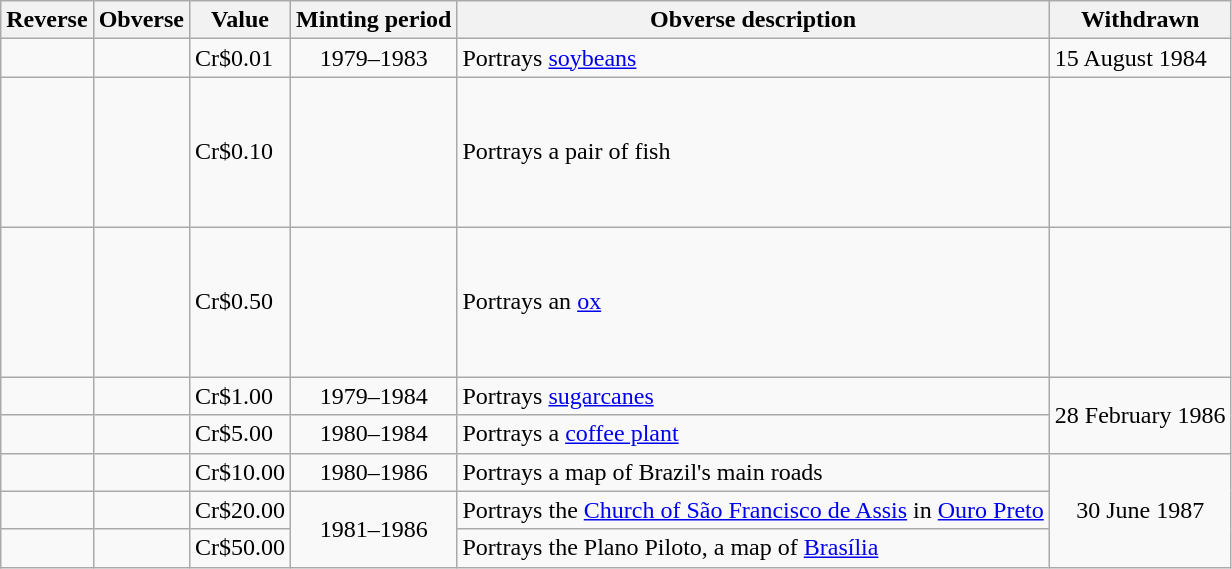<table class="wikitable">
<tr>
<th>Reverse</th>
<th>Obverse</th>
<th>Value</th>
<th>Minting period</th>
<th>Obverse description</th>
<th>Withdrawn</th>
</tr>
<tr>
<td></td>
<td></td>
<td>Cr$0.01</td>
<td style="text-align: center;">1979–1983</td>
<td>Portrays <a href='#'>soybeans</a></td>
<td>15 August 1984</td>
</tr>
<tr style="height:100px;">
<td></td>
<td></td>
<td>Cr$0.10</td>
<td></td>
<td>Portrays a pair of fish</td>
<td></td>
</tr>
<tr style="height:100px;">
<td></td>
<td></td>
<td>Cr$0.50</td>
<td></td>
<td>Portrays an <a href='#'>ox</a></td>
<td></td>
</tr>
<tr>
<td></td>
<td></td>
<td>Cr$1.00</td>
<td style="text-align: center;">1979–1984</td>
<td>Portrays <a href='#'>sugarcanes</a></td>
<td rowspan="2" style="text-align: center;">28 February 1986</td>
</tr>
<tr>
<td></td>
<td></td>
<td>Cr$5.00</td>
<td style="text-align: center;">1980–1984</td>
<td>Portrays a <a href='#'>coffee plant</a></td>
</tr>
<tr>
<td></td>
<td></td>
<td>Cr$10.00</td>
<td style="text-align: center;">1980–1986</td>
<td>Portrays a map of Brazil's main roads</td>
<td rowspan="3" style="text-align: center;">30 June 1987</td>
</tr>
<tr>
<td></td>
<td></td>
<td>Cr$20.00</td>
<td rowspan="2" style="text-align: center;">1981–1986</td>
<td>Portrays the <a href='#'>Church of São Francisco de Assis</a> in <a href='#'>Ouro Preto</a></td>
</tr>
<tr>
<td></td>
<td></td>
<td>Cr$50.00</td>
<td>Portrays the Plano Piloto, a map of <a href='#'>Brasília</a></td>
</tr>
</table>
